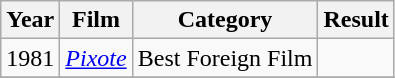<table class="wikitable">
<tr>
<th>Year</th>
<th>Film</th>
<th>Category</th>
<th>Result</th>
</tr>
<tr>
<td>1981</td>
<td><em><a href='#'>Pixote</a></em></td>
<td>Best Foreign Film</td>
<td></td>
</tr>
<tr>
</tr>
</table>
